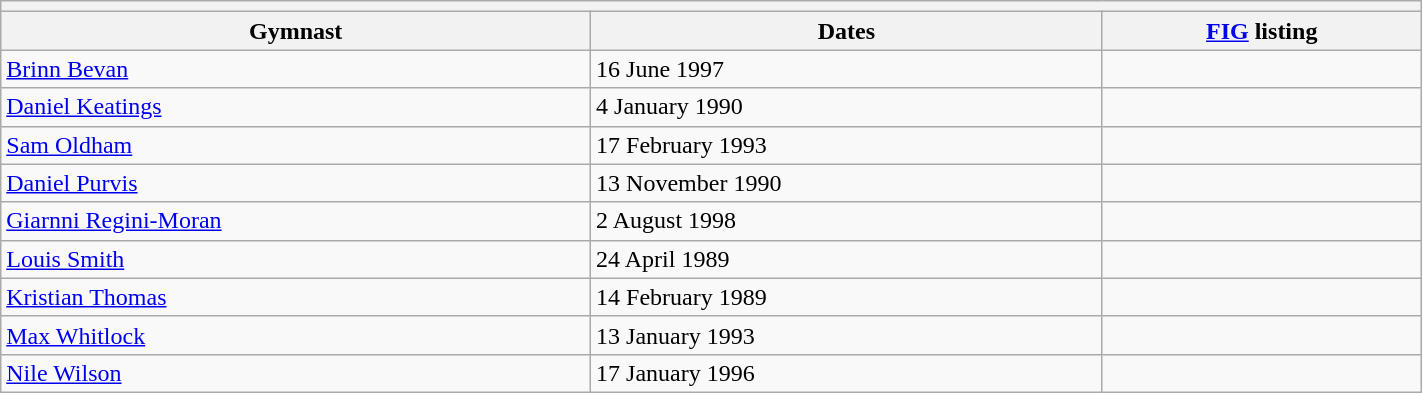<table class="wikitable mw-collapsible mw-collapsed" width="75%">
<tr>
<th colspan="3"></th>
</tr>
<tr>
<th>Gymnast</th>
<th>Dates</th>
<th><a href='#'>FIG</a> listing</th>
</tr>
<tr>
<td><a href='#'>Brinn Bevan</a></td>
<td>16 June 1997</td>
<td></td>
</tr>
<tr>
<td><a href='#'>Daniel Keatings</a></td>
<td>4 January 1990</td>
<td></td>
</tr>
<tr>
<td><a href='#'>Sam Oldham</a></td>
<td>17 February 1993</td>
<td></td>
</tr>
<tr>
<td><a href='#'>Daniel Purvis</a></td>
<td>13 November 1990</td>
<td></td>
</tr>
<tr>
<td><a href='#'>Giarnni Regini-Moran</a></td>
<td>2 August 1998</td>
<td></td>
</tr>
<tr>
<td><a href='#'>Louis Smith</a></td>
<td>24 April 1989</td>
<td></td>
</tr>
<tr>
<td><a href='#'>Kristian Thomas</a></td>
<td>14 February 1989</td>
<td></td>
</tr>
<tr>
<td><a href='#'>Max Whitlock</a></td>
<td>13 January 1993</td>
<td></td>
</tr>
<tr>
<td><a href='#'>Nile Wilson</a></td>
<td>17 January 1996</td>
<td></td>
</tr>
</table>
